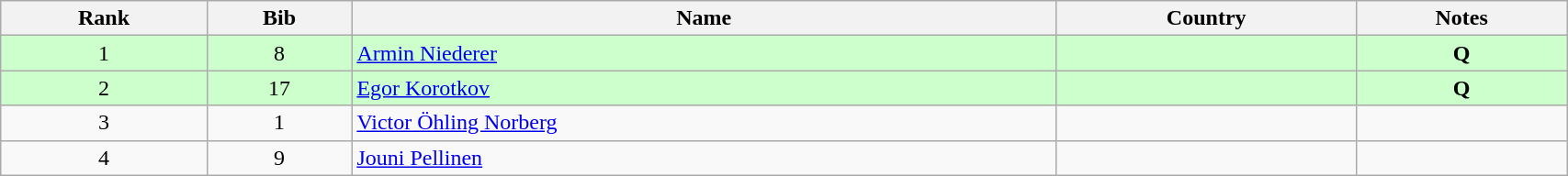<table class="wikitable" style="text-align:center;" width=90%>
<tr>
<th>Rank</th>
<th>Bib</th>
<th>Name</th>
<th>Country</th>
<th>Notes</th>
</tr>
<tr bgcolor=ccffcc>
<td>1</td>
<td>8</td>
<td align=left><a href='#'>Armin Niederer</a></td>
<td align=left></td>
<td><strong>Q</strong></td>
</tr>
<tr bgcolor=ccffcc>
<td>2</td>
<td>17</td>
<td align=left><a href='#'>Egor Korotkov</a></td>
<td align=left></td>
<td><strong>Q</strong></td>
</tr>
<tr>
<td>3</td>
<td>1</td>
<td align=left><a href='#'>Victor Öhling Norberg</a></td>
<td align=left></td>
<td></td>
</tr>
<tr>
<td>4</td>
<td>9</td>
<td align=left><a href='#'>Jouni Pellinen</a></td>
<td align=left></td>
<td></td>
</tr>
</table>
